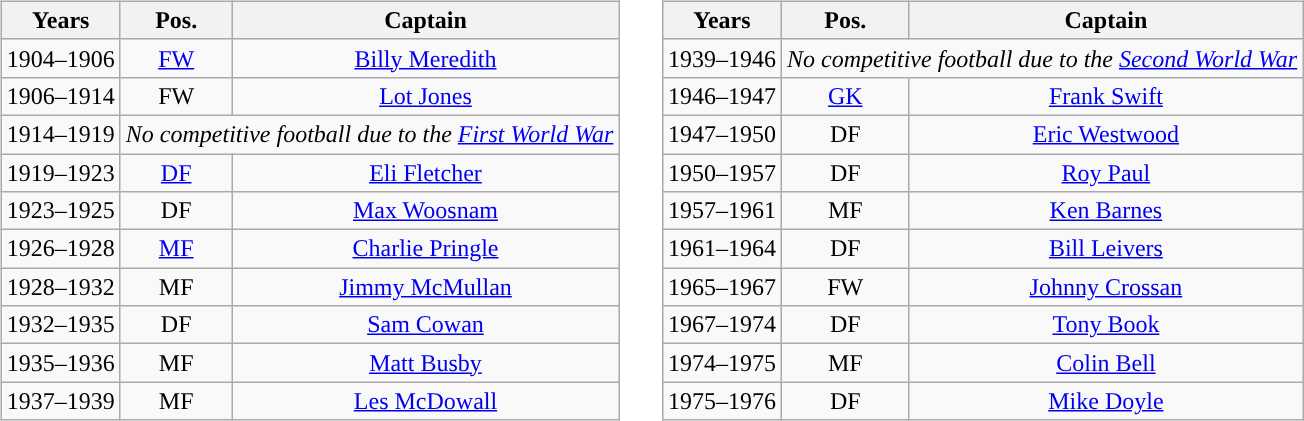<table>
<tr>
<td width="1"> </td>
<td valign="top"><br><table class="wikitable" style="text-align:center;">
<tr>
<th>Years</th>
<th>Pos.</th>
<th>Captain</th>
</tr>
<tr>
<td align=center>1904–1906</td>
<td align=center><a href='#'>FW</a></td>
<td> <a href='#'>Billy Meredith</a></td>
</tr>
<tr>
<td align=center>1906–1914</td>
<td align=center>FW</td>
<td> <a href='#'>Lot Jones</a></td>
</tr>
<tr>
<td align=center>1914–1919</td>
<td colspan="2"><em>No competitive football due to the <a href='#'>First World War</a></em></td>
</tr>
<tr>
<td align=center>1919–1923</td>
<td align=center><a href='#'>DF</a></td>
<td> <a href='#'>Eli Fletcher</a></td>
</tr>
<tr>
<td align=center>1923–1925</td>
<td align=center>DF</td>
<td> <a href='#'>Max Woosnam</a></td>
</tr>
<tr>
<td align=center>1926–1928</td>
<td align=center><a href='#'>MF</a></td>
<td> <a href='#'>Charlie Pringle</a></td>
</tr>
<tr>
<td align=center>1928–1932</td>
<td align=center>MF</td>
<td> <a href='#'>Jimmy McMullan</a></td>
</tr>
<tr>
<td align=center>1932–1935</td>
<td align=center>DF</td>
<td> <a href='#'>Sam Cowan</a></td>
</tr>
<tr>
<td align=center>1935–1936</td>
<td align=center>MF</td>
<td> <a href='#'>Matt Busby</a></td>
</tr>
<tr>
<td align=center>1937–1939</td>
<td align=center>MF</td>
<td> <a href='#'>Les McDowall</a></td>
</tr>
</table>
</td>
<td width="1"> </td>
<td valign="top"><br><table class="wikitable" style="text-align:center;">
<tr>
<th>Years</th>
<th>Pos.</th>
<th>Captain</th>
</tr>
<tr>
<td align=center>1939–1946</td>
<td colspan="2"><em>No competitive football due to the <a href='#'>Second World War</a></em></td>
</tr>
<tr>
<td align=center>1946–1947</td>
<td align=center><a href='#'>GK</a></td>
<td> <a href='#'>Frank Swift</a></td>
</tr>
<tr>
<td align=center>1947–1950</td>
<td align=center>DF</td>
<td> <a href='#'>Eric Westwood</a></td>
</tr>
<tr>
<td align=center>1950–1957</td>
<td align=center>DF</td>
<td> <a href='#'>Roy Paul</a></td>
</tr>
<tr>
<td align=center>1957–1961</td>
<td>MF</td>
<td> <a href='#'>Ken Barnes</a></td>
</tr>
<tr>
<td align=center>1961–1964</td>
<td align=center>DF</td>
<td> <a href='#'>Bill Leivers</a></td>
</tr>
<tr>
<td align=center>1965–1967</td>
<td align=center>FW</td>
<td> <a href='#'>Johnny Crossan</a></td>
</tr>
<tr>
<td align=center>1967–1974</td>
<td align=center>DF</td>
<td> <a href='#'>Tony Book</a></td>
</tr>
<tr>
<td align=center>1974–1975</td>
<td align=center>MF</td>
<td> <a href='#'>Colin Bell</a></td>
</tr>
<tr>
<td align=center>1975–1976</td>
<td align=center>DF</td>
<td> <a href='#'>Mike Doyle</a></td>
</tr>
</table>
</td>
</tr>
</table>
